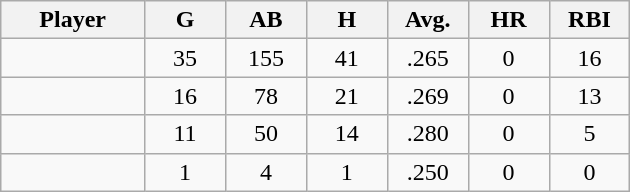<table class="wikitable sortable">
<tr>
<th bgcolor="#DDDDFF" width="16%">Player</th>
<th bgcolor="#DDDDFF" width="9%">G</th>
<th bgcolor="#DDDDFF" width="9%">AB</th>
<th bgcolor="#DDDDFF" width="9%">H</th>
<th bgcolor="#DDDDFF" width="9%">Avg.</th>
<th bgcolor="#DDDDFF" width="9%">HR</th>
<th bgcolor="#DDDDFF" width="9%">RBI</th>
</tr>
<tr align="center">
<td></td>
<td>35</td>
<td>155</td>
<td>41</td>
<td>.265</td>
<td>0</td>
<td>16</td>
</tr>
<tr align="center">
<td></td>
<td>16</td>
<td>78</td>
<td>21</td>
<td>.269</td>
<td>0</td>
<td>13</td>
</tr>
<tr align="center">
<td></td>
<td>11</td>
<td>50</td>
<td>14</td>
<td>.280</td>
<td>0</td>
<td>5</td>
</tr>
<tr align="center">
<td></td>
<td>1</td>
<td>4</td>
<td>1</td>
<td>.250</td>
<td>0</td>
<td>0</td>
</tr>
</table>
